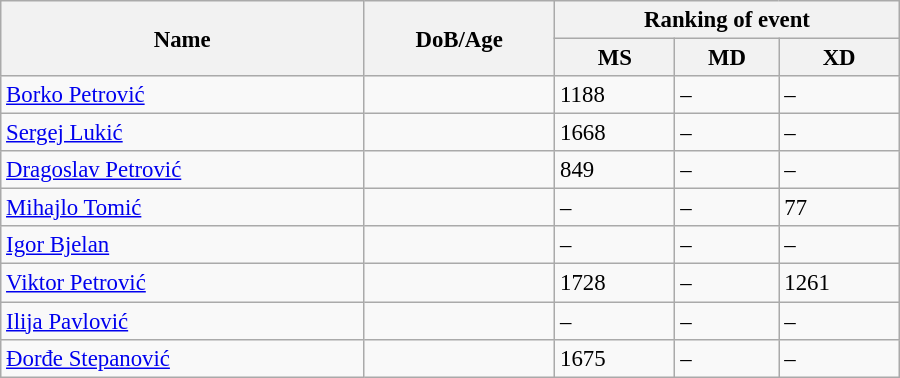<table class="wikitable" style="width:600px; font-size:95%;">
<tr>
<th rowspan="2" align="left">Name</th>
<th rowspan="2" align="left">DoB/Age</th>
<th colspan="3" align="center">Ranking of event</th>
</tr>
<tr>
<th align="center">MS</th>
<th>MD</th>
<th align="center">XD</th>
</tr>
<tr>
<td><a href='#'>Borko Petrović</a></td>
<td></td>
<td>1188</td>
<td>–</td>
<td>–</td>
</tr>
<tr>
<td><a href='#'>Sergej Lukić</a></td>
<td></td>
<td>1668</td>
<td>–</td>
<td>–</td>
</tr>
<tr>
<td><a href='#'>Dragoslav Petrović</a></td>
<td></td>
<td>849</td>
<td>–</td>
<td>–</td>
</tr>
<tr>
<td><a href='#'>Mihajlo Tomić</a></td>
<td></td>
<td>–</td>
<td>–</td>
<td>77</td>
</tr>
<tr>
<td><a href='#'>Igor Bjelan</a></td>
<td></td>
<td>–</td>
<td>–</td>
<td>–</td>
</tr>
<tr>
<td><a href='#'>Viktor Petrović</a></td>
<td></td>
<td>1728</td>
<td>–</td>
<td>1261</td>
</tr>
<tr>
<td><a href='#'>Ilija Pavlović</a></td>
<td></td>
<td>–</td>
<td>–</td>
<td>–</td>
</tr>
<tr>
<td><a href='#'>Đorđe Stepanović</a></td>
<td></td>
<td>1675</td>
<td>–</td>
<td>–</td>
</tr>
</table>
